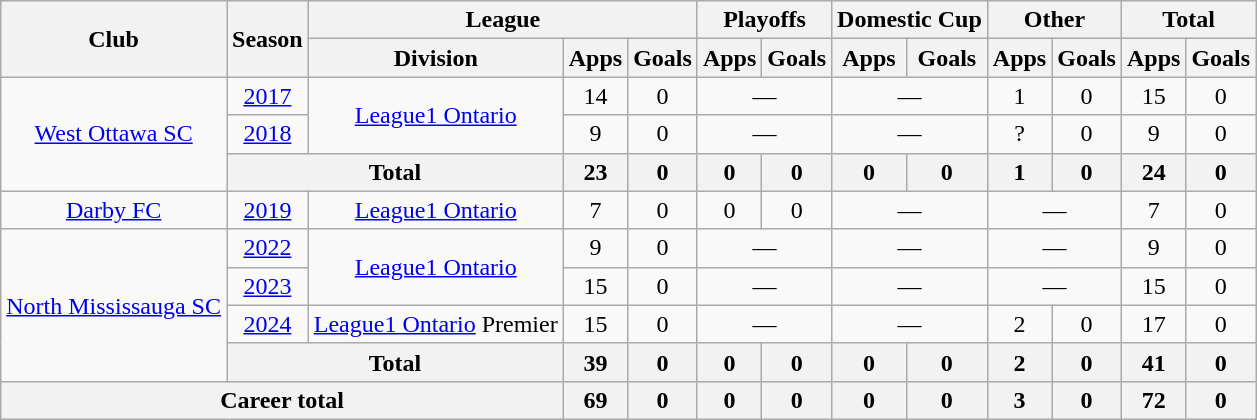<table class="wikitable" style="text-align: center;">
<tr>
<th rowspan="2">Club</th>
<th rowspan="2">Season</th>
<th colspan="3">League</th>
<th colspan="2">Playoffs</th>
<th colspan="2">Domestic Cup</th>
<th colspan="2">Other</th>
<th colspan="2">Total</th>
</tr>
<tr>
<th>Division</th>
<th>Apps</th>
<th>Goals</th>
<th>Apps</th>
<th>Goals</th>
<th>Apps</th>
<th>Goals</th>
<th>Apps</th>
<th>Goals</th>
<th>Apps</th>
<th>Goals</th>
</tr>
<tr>
<td rowspan="3"><a href='#'>West Ottawa SC</a></td>
<td><a href='#'>2017</a></td>
<td rowspan="2"><a href='#'>League1 Ontario</a></td>
<td>14</td>
<td>0</td>
<td colspan="2">—</td>
<td colspan="2">—</td>
<td>1</td>
<td>0</td>
<td>15</td>
<td>0</td>
</tr>
<tr>
<td><a href='#'>2018</a></td>
<td>9</td>
<td>0</td>
<td colspan="2">—</td>
<td colspan="2">—</td>
<td>?</td>
<td>0</td>
<td>9</td>
<td>0</td>
</tr>
<tr>
<th colspan="2">Total</th>
<th>23</th>
<th>0</th>
<th>0</th>
<th>0</th>
<th>0</th>
<th>0</th>
<th>1</th>
<th>0</th>
<th>24</th>
<th>0</th>
</tr>
<tr>
<td><a href='#'>Darby FC</a></td>
<td><a href='#'>2019</a></td>
<td><a href='#'>League1 Ontario</a></td>
<td>7</td>
<td>0</td>
<td>0</td>
<td>0</td>
<td colspan="2">—</td>
<td colspan="2">—</td>
<td>7</td>
<td>0</td>
</tr>
<tr>
<td rowspan="4"><a href='#'>North Mississauga SC</a></td>
<td><a href='#'>2022</a></td>
<td rowspan="2"><a href='#'>League1 Ontario</a></td>
<td>9</td>
<td>0</td>
<td colspan="2">—</td>
<td colspan="2">—</td>
<td colspan="2">—</td>
<td>9</td>
<td>0</td>
</tr>
<tr>
<td><a href='#'>2023</a></td>
<td>15</td>
<td>0</td>
<td colspan="2">—</td>
<td colspan="2">—</td>
<td colspan="2">—</td>
<td>15</td>
<td>0</td>
</tr>
<tr>
<td><a href='#'>2024</a></td>
<td><a href='#'>League1 Ontario</a> Premier</td>
<td>15</td>
<td>0</td>
<td colspan="2">—</td>
<td colspan="2">—</td>
<td>2</td>
<td>0</td>
<td>17</td>
<td>0</td>
</tr>
<tr>
<th colspan="2">Total</th>
<th>39</th>
<th>0</th>
<th>0</th>
<th>0</th>
<th>0</th>
<th>0</th>
<th>2</th>
<th>0</th>
<th>41</th>
<th>0</th>
</tr>
<tr>
<th colspan="3">Career total</th>
<th>69</th>
<th>0</th>
<th>0</th>
<th>0</th>
<th>0</th>
<th>0</th>
<th>3</th>
<th>0</th>
<th>72</th>
<th>0</th>
</tr>
</table>
